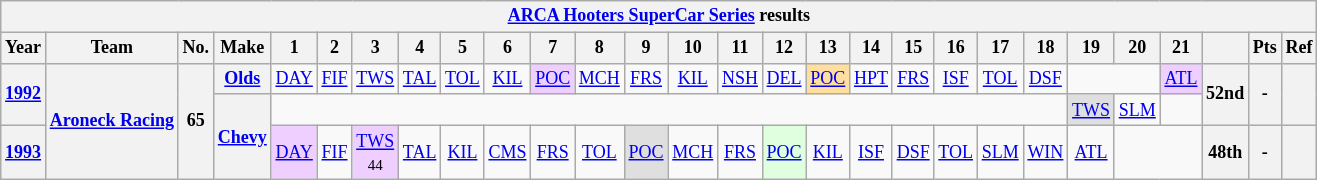<table class="wikitable" style="text-align:center; font-size:75%">
<tr>
<th colspan=45><a href='#'>ARCA Hooters SuperCar Series</a> results</th>
</tr>
<tr>
<th>Year</th>
<th>Team</th>
<th>No.</th>
<th>Make</th>
<th>1</th>
<th>2</th>
<th>3</th>
<th>4</th>
<th>5</th>
<th>6</th>
<th>7</th>
<th>8</th>
<th>9</th>
<th>10</th>
<th>11</th>
<th>12</th>
<th>13</th>
<th>14</th>
<th>15</th>
<th>16</th>
<th>17</th>
<th>18</th>
<th>19</th>
<th>20</th>
<th>21</th>
<th></th>
<th>Pts</th>
<th>Ref</th>
</tr>
<tr>
<th rowspan=2><a href='#'>1992</a></th>
<th rowspan=3><a href='#'>Aroneck Racing</a></th>
<th rowspan=3>65</th>
<th><a href='#'>Olds</a></th>
<td><a href='#'>DAY</a></td>
<td><a href='#'>FIF</a></td>
<td><a href='#'>TWS</a></td>
<td><a href='#'>TAL</a></td>
<td><a href='#'>TOL</a></td>
<td><a href='#'>KIL</a></td>
<td style="background:#EFCFFF;"><a href='#'>POC</a><br></td>
<td><a href='#'>MCH</a></td>
<td><a href='#'>FRS</a></td>
<td><a href='#'>KIL</a></td>
<td><a href='#'>NSH</a></td>
<td><a href='#'>DEL</a></td>
<td style="background:#FFDF9F;"><a href='#'>POC</a><br></td>
<td><a href='#'>HPT</a></td>
<td><a href='#'>FRS</a></td>
<td><a href='#'>ISF</a></td>
<td><a href='#'>TOL</a></td>
<td><a href='#'>DSF</a></td>
<td colspan=2></td>
<td style="background:#EFCFFF;"><a href='#'>ATL</a><br></td>
<th rowspan=2>52nd</th>
<th rowspan=2>-</th>
<th rowspan=2></th>
</tr>
<tr>
<th rowspan=2><a href='#'>Chevy</a></th>
<td colspan=18></td>
<td style="background:#DFDFDF;"><a href='#'>TWS</a><br></td>
<td><a href='#'>SLM</a></td>
</tr>
<tr>
<th><a href='#'>1993</a></th>
<td style="background:#EFCFFF;"><a href='#'>DAY</a><br></td>
<td><a href='#'>FIF</a></td>
<td style="background:#EFCFFF;"><a href='#'>TWS</a><br><small>44</small></td>
<td><a href='#'>TAL</a></td>
<td><a href='#'>KIL</a></td>
<td><a href='#'>CMS</a></td>
<td><a href='#'>FRS</a></td>
<td><a href='#'>TOL</a></td>
<td style="background:#DFDFDF;"><a href='#'>POC</a><br></td>
<td><a href='#'>MCH</a></td>
<td><a href='#'>FRS</a></td>
<td style="background:#DFFFDF;"><a href='#'>POC</a><br></td>
<td><a href='#'>KIL</a></td>
<td><a href='#'>ISF</a></td>
<td><a href='#'>DSF</a></td>
<td><a href='#'>TOL</a></td>
<td><a href='#'>SLM</a></td>
<td><a href='#'>WIN</a></td>
<td><a href='#'>ATL</a></td>
<td colspan=2></td>
<th>48th</th>
<th>-</th>
<th></th>
</tr>
</table>
